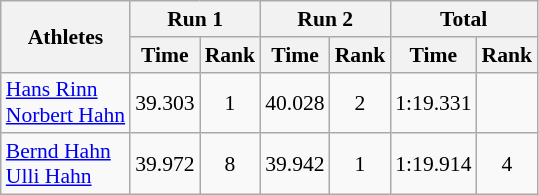<table class="wikitable" style="font-size:90%;">
<tr>
<th rowspan="2">Athletes</th>
<th colspan="2">Run 1</th>
<th colspan="2">Run 2</th>
<th colspan="2">Total</th>
</tr>
<tr>
<th>Time</th>
<th>Rank</th>
<th>Time</th>
<th>Rank</th>
<th>Time</th>
<th>Rank</th>
</tr>
<tr>
<td><a href='#'>Hans Rinn</a><br><a href='#'>Norbert Hahn</a></td>
<td style="text-align:center;">39.303</td>
<td style="text-align:center;">1</td>
<td style="text-align:center;">40.028</td>
<td style="text-align:center;">2</td>
<td style="text-align:center;">1:19.331</td>
<td style="text-align:center;"></td>
</tr>
<tr>
<td><a href='#'>Bernd Hahn</a><br><a href='#'>Ulli Hahn</a></td>
<td style="text-align:center;">39.972</td>
<td style="text-align:center;">8</td>
<td style="text-align:center;">39.942</td>
<td style="text-align:center;">1</td>
<td style="text-align:center;">1:19.914</td>
<td style="text-align:center;">4</td>
</tr>
</table>
